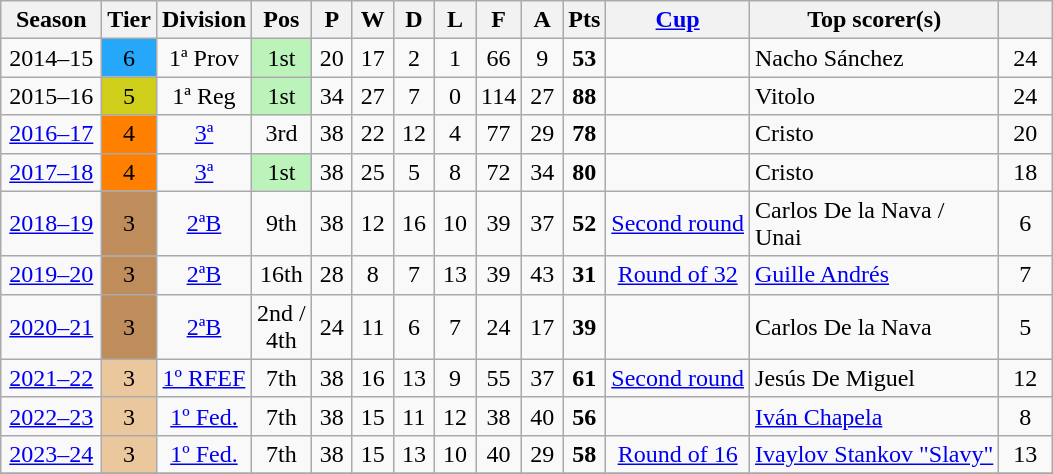<table class="wikitable" style="text-align:center">
<tr>
<th width=60>Season</th>
<th>Tier</th>
<th>Division</th>
<th>Pos</th>
<th width=20>P</th>
<th width=20>W</th>
<th width=20>D</th>
<th width=20>L</th>
<th width=20>F</th>
<th width=20>A</th>
<th width=20>Pts</th>
<th><a href='#'>Cup</a></th>
<th>Top scorer(s)</th>
<th width=28></th>
</tr>
<tr>
<td>2014–15</td>
<td bgcolor=#25A8F9>6</td>
<td>1ª Prov</td>
<td bgcolor=#BBF3BB>1st</td>
<td>20</td>
<td>17</td>
<td>2</td>
<td>1</td>
<td>66</td>
<td>9</td>
<td><strong>53</strong></td>
<td></td>
<td align=left>Nacho Sánchez</td>
<td>24</td>
</tr>
<tr>
<td>2015–16</td>
<td bgcolor=#CECE1B>5</td>
<td>1ª Reg</td>
<td bgcolor=#BBF3BB>1st</td>
<td>34</td>
<td>27</td>
<td>7</td>
<td>0</td>
<td>114</td>
<td>27</td>
<td><strong>88</strong></td>
<td></td>
<td align=left>Vitolo</td>
<td>24</td>
</tr>
<tr>
<td><a href='#'>2016–17</a></td>
<td bgcolor=FF7F00>4</td>
<td><a href='#'>3ª</a></td>
<td>3rd</td>
<td>38</td>
<td>22</td>
<td>12</td>
<td>4</td>
<td>77</td>
<td>29</td>
<td><strong>78</strong></td>
<td></td>
<td align=left>Cristo</td>
<td>20</td>
</tr>
<tr>
<td><a href='#'>2017–18</a></td>
<td bgcolor=FF7F00>4</td>
<td><a href='#'>3ª</a></td>
<td bgcolor=#BBF3BB>1st</td>
<td>38</td>
<td>25</td>
<td>5</td>
<td>8</td>
<td>72</td>
<td>34</td>
<td><strong>80</strong></td>
<td></td>
<td align=left>Cristo</td>
<td>18</td>
</tr>
<tr>
<td><a href='#'>2018–19</a></td>
<td bgcolor=BF8D5B>3</td>
<td><a href='#'>2ªB</a></td>
<td>9th</td>
<td>38</td>
<td>12</td>
<td>16</td>
<td>10</td>
<td>39</td>
<td>37</td>
<td><strong>52</strong></td>
<td><a href='#'>Second round</a></td>
<td align=left>Carlos De la Nava /<br>Unai</td>
<td>6</td>
</tr>
<tr>
<td><a href='#'>2019–20</a></td>
<td bgcolor=BF8D5B>3</td>
<td><a href='#'>2ªB</a></td>
<td>16th</td>
<td>28</td>
<td>8</td>
<td>7</td>
<td>13</td>
<td>39</td>
<td>43</td>
<td><strong>31</strong></td>
<td><a href='#'>Round of 32</a></td>
<td align=left><a href='#'>Guille Andrés</a></td>
<td>7</td>
</tr>
<tr>
<td><a href='#'>2020–21</a></td>
<td bgcolor=BF8D5B>3</td>
<td><a href='#'>2ªB</a></td>
<td>2nd /<br>4th</td>
<td>24</td>
<td>11</td>
<td>6</td>
<td>7</td>
<td>24</td>
<td>17</td>
<td><strong>39</strong></td>
<td></td>
<td align=left>Carlos De la Nava</td>
<td>5</td>
</tr>
<tr>
<td><a href='#'>2021–22</a></td>
<td bgcolor=EBC79E>3</td>
<td><a href='#'>1º RFEF</a></td>
<td>7th</td>
<td>38</td>
<td>16</td>
<td>13</td>
<td>9</td>
<td>55</td>
<td>37</td>
<td><strong>61</strong></td>
<td><a href='#'>Second round</a></td>
<td align=left>Jesús De Miguel</td>
<td>12</td>
</tr>
<tr>
<td><a href='#'>2022–23</a></td>
<td bgcolor=EBC79E>3</td>
<td><a href='#'>1º Fed.</a></td>
<td>7th</td>
<td>38</td>
<td>15</td>
<td>11</td>
<td>12</td>
<td>38</td>
<td>40</td>
<td><strong>56</strong></td>
<td></td>
<td align=left><a href='#'>Iván Chapela</a></td>
<td>8</td>
</tr>
<tr>
<td><a href='#'>2023–24</a></td>
<td bgcolor=EBC79E>3</td>
<td><a href='#'>1º Fed.</a></td>
<td>7th</td>
<td>38</td>
<td>15</td>
<td>13</td>
<td>10</td>
<td>40</td>
<td>29</td>
<td><strong>58</strong></td>
<td><a href='#'>Round of 16</a></td>
<td align="left"><a href='#'>Ivaylov Stankov "Slavy"</a></td>
<td>13</td>
</tr>
<tr>
</tr>
</table>
